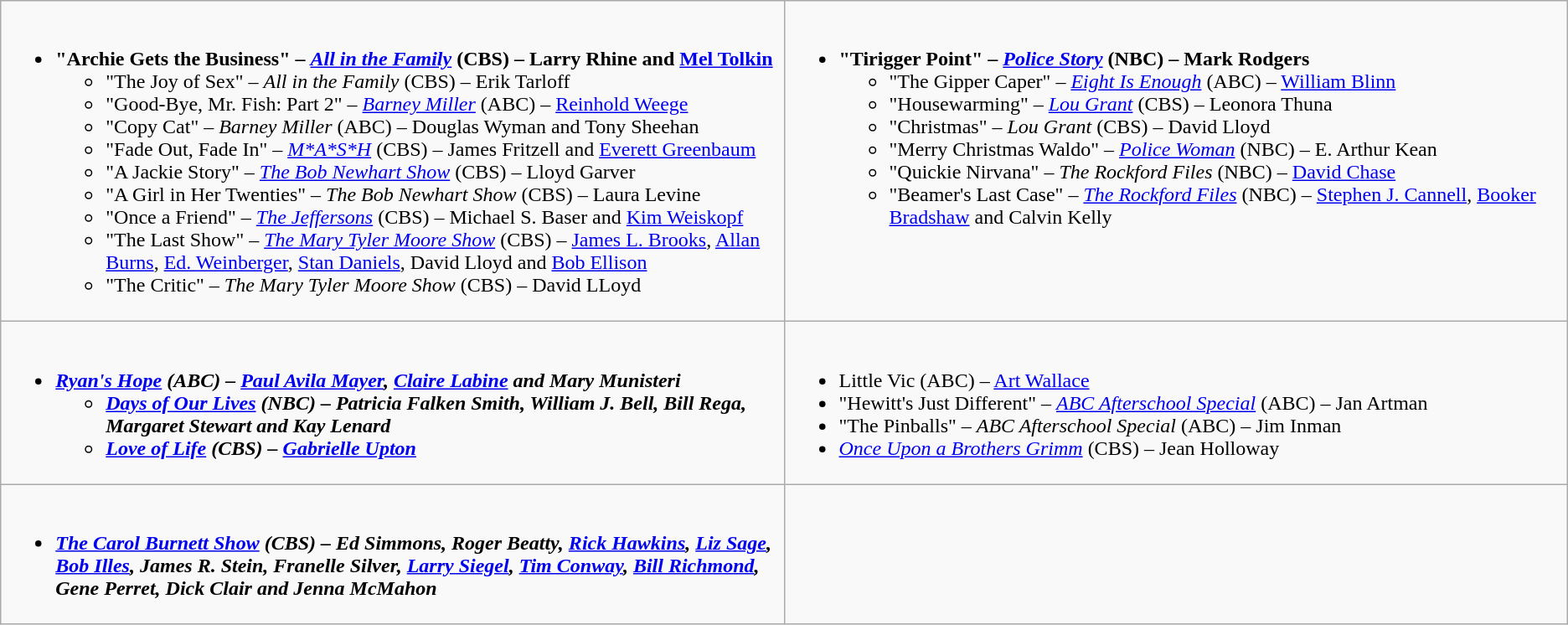<table class="wikitable">
<tr>
<td valign="top" width="50%"><br><ul><li><strong>"Archie Gets the Business" – <em><a href='#'>All in the Family</a></em> (CBS) – Larry Rhine and <a href='#'>Mel Tolkin</a></strong><ul><li>"The Joy of Sex" – <em>All in the Family</em> (CBS) – Erik Tarloff</li><li>"Good-Bye, Mr. Fish: Part 2" – <em><a href='#'>Barney Miller</a></em> (ABC) – <a href='#'>Reinhold Weege</a></li><li>"Copy Cat" – <em>Barney Miller</em> (ABC) – Douglas Wyman and Tony Sheehan</li><li>"Fade Out, Fade In" – <em><a href='#'>M*A*S*H</a></em> (CBS) – James Fritzell and <a href='#'>Everett Greenbaum</a></li><li>"A Jackie Story" – <em><a href='#'>The Bob Newhart Show</a></em> (CBS) – Lloyd Garver</li><li>"A Girl in Her Twenties" – <em>The Bob Newhart Show</em> (CBS) – Laura Levine</li><li>"Once a Friend" – <em><a href='#'>The Jeffersons</a></em> (CBS) – Michael S. Baser and <a href='#'>Kim Weiskopf</a></li><li>"The Last Show" – <em><a href='#'>The Mary Tyler Moore Show</a></em> (CBS) – <a href='#'>James L. Brooks</a>, <a href='#'>Allan Burns</a>, <a href='#'>Ed. Weinberger</a>, <a href='#'>Stan Daniels</a>, David Lloyd and <a href='#'>Bob Ellison</a></li><li>"The Critic" – <em>The Mary Tyler Moore Show</em> (CBS) – David LLoyd</li></ul></li></ul></td>
<td valign="top" width="50%"><br><ul><li><strong>"Tirigger Point" – <em><a href='#'>Police Story</a></em> (NBC) – Mark Rodgers</strong><ul><li>"The Gipper Caper" – <em><a href='#'>Eight Is Enough</a></em> (ABC) – <a href='#'>William Blinn</a></li><li>"Housewarming" – <em><a href='#'>Lou Grant</a></em> (CBS) – Leonora Thuna</li><li>"Christmas" – <em>Lou Grant</em> (CBS) – David Lloyd</li><li>"Merry Christmas Waldo" – <em><a href='#'>Police Woman</a></em> (NBC) – E. Arthur Kean</li><li>"Quickie Nirvana" – <em>The Rockford Files</em> (NBC) – <a href='#'>David Chase</a></li><li>"Beamer's Last Case" – <em><a href='#'>The Rockford Files</a></em> (NBC) – <a href='#'>Stephen J. Cannell</a>, <a href='#'>Booker Bradshaw</a> and Calvin Kelly</li></ul></li></ul></td>
</tr>
<tr>
<td valign="top" width="50%"><br><ul><li><strong><em><a href='#'>Ryan's Hope</a><em> (ABC) – <a href='#'>Paul Avila Mayer</a>, <a href='#'>Claire Labine</a> and Mary Munisteri<strong><ul><li></em><a href='#'>Days of Our Lives</a><em> (NBC) – Patricia Falken Smith, William J. Bell, Bill Rega, Margaret Stewart and Kay Lenard</li><li></em><a href='#'>Love of Life</a><em> (CBS) – <a href='#'>Gabrielle Upton</a></li></ul></li></ul></td>
<td valign="top" width="50%"><br><ul><li></em></strong>Little Vic</em> (ABC) – <a href='#'>Art Wallace</a></strong></li><li>"Hewitt's Just Different" – <em><a href='#'>ABC Afterschool Special</a></em> (ABC) – Jan Artman</li><li>"The Pinballs" – <em>ABC Afterschool Special</em> (ABC) – Jim Inman</li><li><em><a href='#'>Once Upon a Brothers Grimm</a></em> (CBS) – Jean Holloway</li></ul></td>
</tr>
<tr>
<td valign="top" width="50%"><br><ul><li><strong><em><a href='#'>The Carol Burnett Show</a><em> (CBS) – Ed Simmons, Roger Beatty, <a href='#'>Rick Hawkins</a>, <a href='#'>Liz Sage</a>, <a href='#'>Bob Illes</a>, James R. Stein, Franelle Silver, <a href='#'>Larry Siegel</a>, <a href='#'>Tim Conway</a>, <a href='#'>Bill Richmond</a>, Gene Perret, Dick Clair and Jenna McMahon<strong></li></ul></td>
<td></td>
</tr>
</table>
